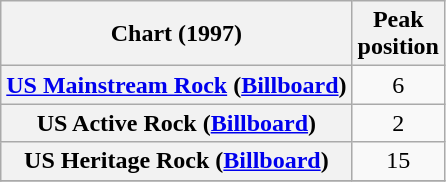<table class="wikitable sortable plainrowheaders" style="text-align:center">
<tr>
<th scope="col">Chart (1997)</th>
<th scope="col">Peak<br>position</th>
</tr>
<tr>
<th scope="row"><a href='#'>US Mainstream Rock</a> (<a href='#'>Billboard</a>)</th>
<td style="text-align:center;">6</td>
</tr>
<tr>
<th scope="row">US Active Rock (<a href='#'>Billboard</a>)</th>
<td style="text-align:center;">2</td>
</tr>
<tr>
<th scope="row">US Heritage Rock (<a href='#'>Billboard</a>)</th>
<td style="text-align:center;">15</td>
</tr>
<tr>
</tr>
</table>
